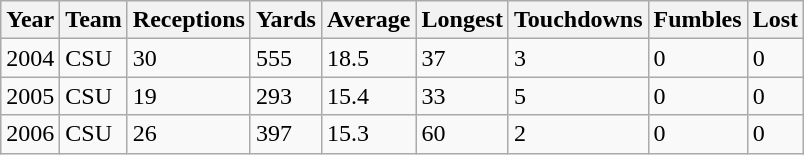<table class="wikitable">
<tr>
<th>Year</th>
<th>Team</th>
<th>Receptions</th>
<th>Yards</th>
<th>Average</th>
<th>Longest</th>
<th>Touchdowns</th>
<th>Fumbles</th>
<th>Lost</th>
</tr>
<tr>
<td>2004</td>
<td>CSU</td>
<td>30</td>
<td>555</td>
<td>18.5</td>
<td>37</td>
<td>3</td>
<td>0</td>
<td>0</td>
</tr>
<tr>
<td>2005</td>
<td>CSU</td>
<td>19</td>
<td>293</td>
<td>15.4</td>
<td>33</td>
<td>5</td>
<td>0</td>
<td>0</td>
</tr>
<tr>
<td>2006</td>
<td>CSU</td>
<td>26</td>
<td>397</td>
<td>15.3</td>
<td>60</td>
<td>2</td>
<td>0</td>
<td>0</td>
</tr>
</table>
